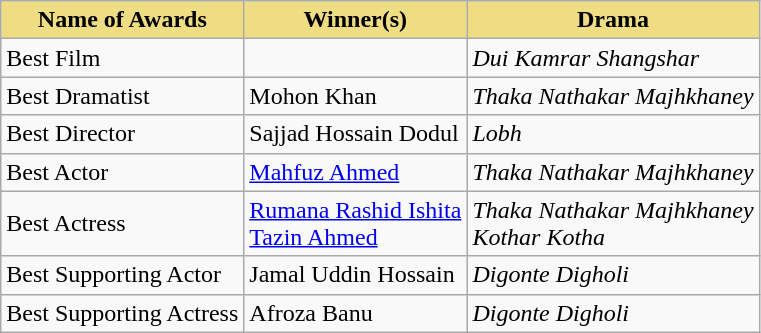<table class="wikitable">
<tr>
<th style="background:#EEDD82;">Name of Awards</th>
<th style="background:#EEDD82;">Winner(s)</th>
<th style="background:#EEDD82;">Drama</th>
</tr>
<tr>
<td>Best Film</td>
<td></td>
<td><em>Dui Kamrar Shangshar</em></td>
</tr>
<tr>
<td>Best Dramatist</td>
<td>Mohon Khan</td>
<td><em>Thaka Nathakar Majhkhaney</em></td>
</tr>
<tr>
<td>Best Director</td>
<td>Sajjad Hossain Dodul</td>
<td><em>Lobh</em></td>
</tr>
<tr>
<td>Best Actor</td>
<td><a href='#'>Mahfuz Ahmed</a></td>
<td><em>Thaka Nathakar Majhkhaney</em></td>
</tr>
<tr>
<td>Best Actress</td>
<td><a href='#'>Rumana Rashid Ishita</a><br><a href='#'>Tazin Ahmed</a></td>
<td><em>Thaka Nathakar Majhkhaney<br>Kothar Kotha</em></td>
</tr>
<tr>
<td>Best Supporting Actor</td>
<td>Jamal Uddin Hossain</td>
<td><em>Digonte Digholi</em></td>
</tr>
<tr>
<td>Best Supporting Actress</td>
<td>Afroza Banu</td>
<td><em>Digonte Digholi</em></td>
</tr>
</table>
